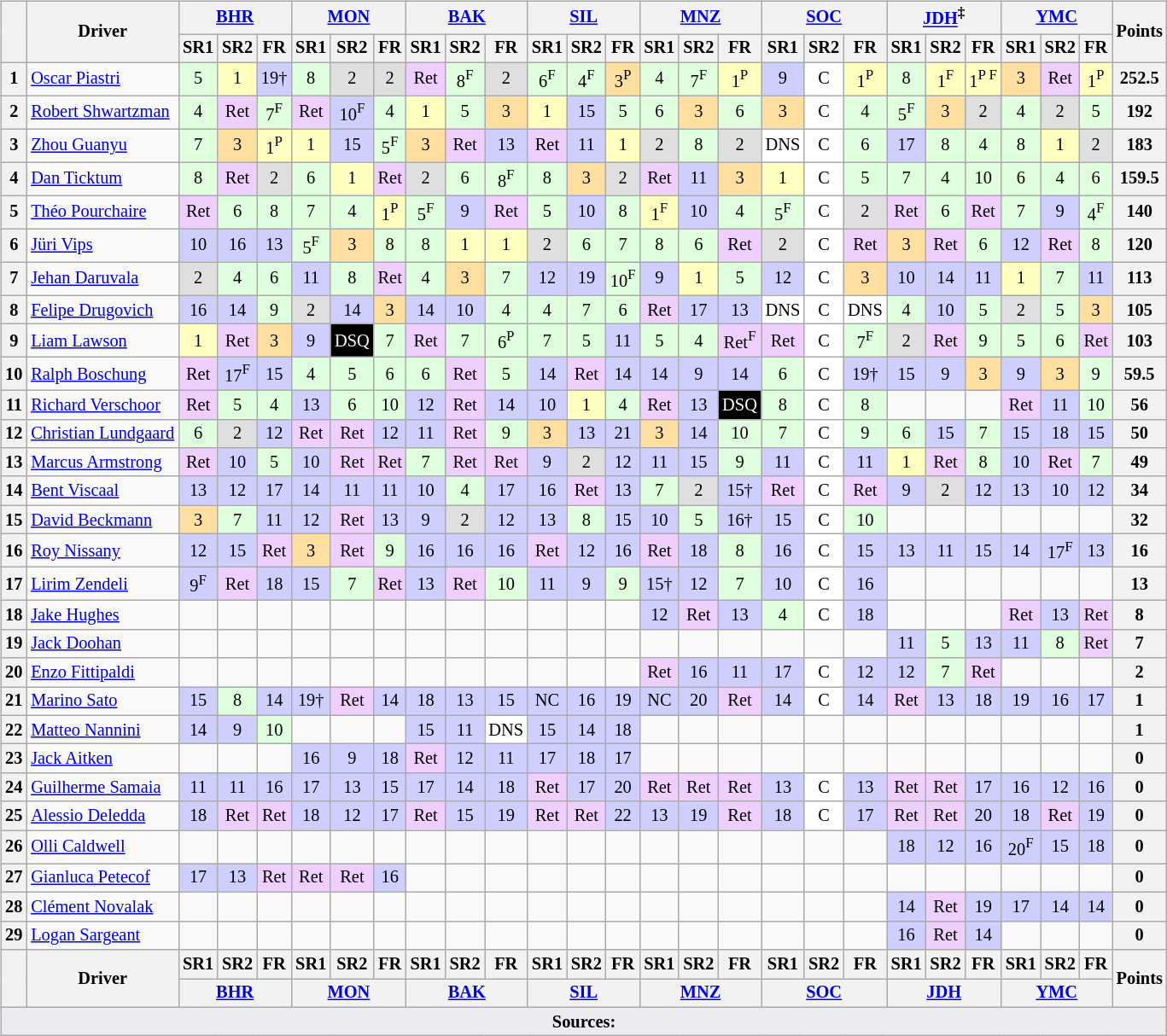<table>
<tr>
<td style="vertical-align:top; text-align:center"><br><table class="wikitable" style="font-size: 85%;">
<tr style="vertical-align:middle;">
<th rowspan="2" style="vertical-align:middle"></th>
<th rowspan="2" style="vertical-align:middle;background">Driver</th>
<th colspan=3><a href='#'>BHR</a><br></th>
<th colspan=3><a href='#'>MON</a><br></th>
<th colspan=3><a href='#'>BAK</a><br></th>
<th colspan=3><a href='#'>SIL</a><br></th>
<th colspan=3><a href='#'>MNZ</a><br></th>
<th colspan=3><a href='#'>SOC</a><br></th>
<th colspan=3><a href='#'>JDH</a><sup>‡</sup><br></th>
<th colspan=3><a href='#'>YMC</a><br></th>
<th rowspan="2" style="vertical-align:middle">Points</th>
</tr>
<tr>
<th>SR1</th>
<th>SR2</th>
<th>FR</th>
<th>SR1</th>
<th>SR2</th>
<th>FR</th>
<th>SR1</th>
<th>SR2</th>
<th>FR</th>
<th>SR1</th>
<th>SR2</th>
<th>FR</th>
<th>SR1</th>
<th>SR2</th>
<th>FR</th>
<th>SR1</th>
<th>SR2</th>
<th>FR</th>
<th>SR1</th>
<th>SR2</th>
<th>FR</th>
<th>SR1</th>
<th>SR2</th>
<th>FR</th>
</tr>
<tr>
<th>1</th>
<td align="left"> <a href='#'>Oscar Piastri</a></td>
<td style="background:#DFFFDF;">5</td>
<td style="background:#FFFFBF;">1</td>
<td style="background:#CFCFFF;">19†</td>
<td style="background:#DFFFDF;">8</td>
<td style="background:#DFDFDF;">2</td>
<td style="background:#DFDFDF;">2</td>
<td style="background:#EFCFFF;">Ret</td>
<td style="background:#DFFFDF;">8<span><sup>F</sup></span></td>
<td style="background:#DFDFDF;">2</td>
<td style="background:#DFFFDF;">6<span><sup>F</sup></span></td>
<td style="background:#DFFFDF;">4<span><sup>F</sup></span></td>
<td style="background:#FFDF9F;">3<span><sup>P</sup></span></td>
<td style="background:#DFFFDF;">4</td>
<td style="background:#DFFFDF;">7<span><sup>F</sup></span></td>
<td style="background:#FFFFBF;">1<span><sup>P</sup></span></td>
<td style="background:#CFCFFF;">9</td>
<td style="background:#FFFFFF;">C</td>
<td style="background:#FFFFBF;">1<span><sup>P</sup></span></td>
<td style="background:#DFFFDF;">8</td>
<td style="background:#FFFFBF;">1<span><sup>F</sup></span></td>
<td style="background:#FFFFBF;">1<span><sup>P F</sup></span></td>
<td style="background:#FFDF9F;">3</td>
<td style="background:#EFCFFF;">Ret</td>
<td style="background:#FFFFBF;">1<span><sup>P</sup></span></td>
<th>252.5</th>
</tr>
<tr>
<th>2</th>
<td align="left" nowrap> <a href='#'>Robert Shwartzman</a></td>
<td style="background:#DFFFDF;">4</td>
<td style="background:#EFCFFF;">Ret</td>
<td style="background:#DFFFDF;">7<span><sup>F</sup></span></td>
<td style="background:#EFCFFF;">Ret</td>
<td style="background:#CFCFFF;">10<span><sup>F</sup></span></td>
<td style="background:#DFFFDF;">4</td>
<td style="background:#FFFFBF;">1</td>
<td style="background:#DFFFDF;">5</td>
<td style="background:#FFDF9F;">3</td>
<td style="background:#FFFFBF;">1</td>
<td style="background:#CFCFFF;">15</td>
<td style="background:#DFFFDF;">5</td>
<td style="background:#DFFFDF;">6</td>
<td style="background:#FFDF9F;">3</td>
<td style="background:#DFFFDF;">6</td>
<td style="background:#FFDF9F;">3</td>
<td style="background:#FFFFFF;">C</td>
<td style="background:#DFFFDF;">4</td>
<td style="background:#DFFFDF;">5<span><sup>F</sup></span></td>
<td style="background:#FFDF9F;">3</td>
<td style="background:#DFDFDF;">2</td>
<td style="background:#DFFFDF;">4</td>
<td style="background:#DFDFDF;">2</td>
<td style="background:#DFFFDF;">5</td>
<th>192</th>
</tr>
<tr>
<th>3</th>
<td align="left"> <a href='#'>Zhou Guanyu</a></td>
<td style="background:#DFFFDF;">7</td>
<td style="background:#FFDF9F;">3</td>
<td style="background:#FFFFBF;">1<span><sup>P</sup></span></td>
<td style="background:#FFFFBF;">1</td>
<td style="background:#CFCFFF;">15</td>
<td style="background:#dfffdf;">5<span><sup>F</sup></span></td>
<td style="background:#FFDF9F;">3</td>
<td style="background:#EFCFFF;">Ret</td>
<td style="background:#CFCFFF;">13</td>
<td style="background:#EFCFFF;">Ret</td>
<td style="background:#CFCFFF;">11</td>
<td style="background:#FFFFBF;">1</td>
<td style="background:#DFDFDF;">2</td>
<td style="background:#DFFFDF;">8</td>
<td style="background:#DFDFDF;">2</td>
<td style="background:#FFFFFF;">DNS</td>
<td style="background:#FFFFFF;">C</td>
<td style="background:#DFFFDF;">6</td>
<td style="background:#CFCFFF;">17</td>
<td style="background:#DFFFDF;">8</td>
<td style="background:#DFFFDF;">4</td>
<td style="background:#DFFFDF;">8</td>
<td style="background:#FFFFBF;">1</td>
<td style="background:#DFDFDF;">2</td>
<th>183</th>
</tr>
<tr>
<th>4</th>
<td align="left"> <a href='#'>Dan Ticktum</a></td>
<td style="background:#DFFFDF;">8</td>
<td style="background:#EFCFFF;">Ret</td>
<td style="background:#DFDFDF;">2</td>
<td style="background:#DFFFDF;">6</td>
<td style="background:#FFFFBF;">1</td>
<td style="background:#EFCFFF;">Ret</td>
<td style="background:#DFDFDF;">2</td>
<td style="background:#DFFFDF;">6</td>
<td style="background:#DFFFDF;">8<span><sup>F</sup></span></td>
<td style="background:#DFFFDF;">8</td>
<td style="background:#FFDF9F;">3</td>
<td style="background:#DFDFDF;">2</td>
<td style="background:#EFCFFF;">Ret</td>
<td style="background:#CFCFFF;">11</td>
<td style="background:#FFDF9F;">3</td>
<td style="background:#FFFFBF;">1</td>
<td style="background:#FFFFFF;">C</td>
<td style="background:#DFFFDF;">5</td>
<td style="background:#DFFFDF;">7</td>
<td style="background:#DFFFDF;">4</td>
<td style="background:#DFFFDF;">10</td>
<td style="background:#DFFFDF;">6</td>
<td style="background:#DFFFDF;">4</td>
<td style="background:#DFFFDF;">6</td>
<th>159.5</th>
</tr>
<tr>
<th>5</th>
<td align="left"> <a href='#'>Théo Pourchaire</a></td>
<td style="background:#EFCFFF;">Ret</td>
<td style="background:#DFFFDF;">6</td>
<td style="background:#DFFFDF;">8</td>
<td style="background:#dfffdf;">7</td>
<td style="background:#dfffdf;">4</td>
<td style="background:#FFFFBF;">1<span><sup>P</sup></span></td>
<td style="background:#DFFFDF;">5<span><sup>F</sup></span></td>
<td style="background:#CFCFFF;">9</td>
<td style="background:#EFCFFF;">Ret</td>
<td style="background:#dfffdf;">5</td>
<td style="background:#CFCFFF;">10</td>
<td style="background:#dfffdf;">8</td>
<td style="background:#FFFFBF;">1<span><sup>F</sup></span></td>
<td style="background:#CFCFFF;">10</td>
<td style="background:#dfffdf;">4</td>
<td style="background:#dfffdf;">5<span><sup>F</sup></span></td>
<td style="background:#FFFFFF;">C</td>
<td style="background:#DFDFDF;">2</td>
<td style="background:#EFCFFF;">Ret</td>
<td style="background:#DFFFDF;">6</td>
<td style="background:#EFCFFF;">Ret</td>
<td style="background:#DFFFDF;">7</td>
<td style="background:#CFCFFF;">9</td>
<td style="background:#DFFFDF;">4<span><sup>F</sup></span></td>
<th>140</th>
</tr>
<tr>
<th>6</th>
<td align="left"> <a href='#'>Jüri Vips</a></td>
<td style="background:#CFCFFF;">10</td>
<td style="background:#CFCFFF;">16</td>
<td style="background:#CFCFFF;">13</td>
<td style="background:#DFFFDF;">5<span><sup>F</sup></span></td>
<td style="background:#FFDF9F;">3</td>
<td style="background:#DFFFDF;">8</td>
<td style="background:#DFFFDF;">8</td>
<td style="background:#FFFFBF;">1</td>
<td style="background:#FFFFBF;">1</td>
<td style="background:#DFDFDF;">2</td>
<td style="background:#DFFFDF;">6</td>
<td style="background:#DFFFDF;">7</td>
<td style="background:#DFFFDF;">8</td>
<td style="background:#DFFFDF;">6</td>
<td style="background:#EFCFFF;">Ret</td>
<td style="background:#DFDFDF;">2</td>
<td style="background:#FFFFFF;">C</td>
<td style="background:#EFCFFF;">Ret</td>
<td style="background:#FFDF9F;">3</td>
<td style="background:#EFCFFF;">Ret</td>
<td style="background:#DFFFDF;">6</td>
<td style="background:#CFCFFF;">12</td>
<td style="background:#EFCFFF;">Ret</td>
<td style="background:#DFFFDF;">8</td>
<th>120</th>
</tr>
<tr>
<th>7</th>
<td align="left"> <a href='#'>Jehan Daruvala</a></td>
<td style="background:#DFDFDF;">2</td>
<td style="background:#DFFFDF;">4</td>
<td style="background:#DFFFDF;">6</td>
<td style="background:#CFCFFF;">11</td>
<td style="background:#DFFFDF;">8</td>
<td style="background:#EFCFFF;">Ret</td>
<td style="background:#DFFFDF;">4</td>
<td style="background:#FFDF9F;">3</td>
<td style="background:#DFFFDF;">7</td>
<td style="background:#CFCFFF;">12</td>
<td style="background:#CFCFFF;">19</td>
<td style="background:#DFFFDF;">10<span><sup>F</sup></span></td>
<td style="background:#CFCFFF;">9</td>
<td style="background:#FFFFBF;">1</td>
<td style="background:#DFFFDF;">5</td>
<td style="background:#CFCFFF;">12</td>
<td style="background:#FFFFFF;">C</td>
<td style="background:#FFDF9F;">3</td>
<td style="background:#CFCFFF;">10</td>
<td style="background:#CFCFFF;">14</td>
<td style="background:#CFCFFF;">11</td>
<td style="background:#FFFFBF;">1</td>
<td style="background:#DFFFDF;">7</td>
<td style="background:#CFCFFF;">11</td>
<th>113</th>
</tr>
<tr>
<th>8</th>
<td align="left"> <a href='#'>Felipe Drugovich</a></td>
<td style="background:#CFCFFF;">16</td>
<td style="background:#CFCFFF;">14</td>
<td style="background:#DFFFDF;">9</td>
<td style="background:#DFDFDF;">2</td>
<td style="background:#CFCFFF;">14</td>
<td style="background:#FFDF9F;">3</td>
<td style="background:#CFCFFF;">14</td>
<td style="background:#CFCFFF;">10</td>
<td style="background:#DFFFDF;">4</td>
<td style="background:#DFFFDF;">4</td>
<td style="background:#DFFFDF;">7</td>
<td style="background:#DFFFDF;">6</td>
<td style="background:#EFCFFF;">Ret</td>
<td style="background:#CFCFFF;">17</td>
<td style="background:#CFCFFF;">13</td>
<td style="background:#FFFFFF;">DNS</td>
<td style="background:#FFFFFF;">C</td>
<td style="background:#FFFFFF;">DNS</td>
<td style="background:#DFFFDF;">4</td>
<td style="background:#CFCFFF;">10</td>
<td style="background:#DFFFDF;">5</td>
<td style="background:#DFDFDF;">2</td>
<td style="background:#DFFFDF;">5</td>
<td style="background:#FFDF9F;">3</td>
<th>105</th>
</tr>
<tr>
<th>9</th>
<td align="left"> <a href='#'>Liam Lawson</a></td>
<td style="background:#FFFFBF;">1</td>
<td style="background:#EFCFFF;">Ret</td>
<td style="background:#FFDF9F;">3</td>
<td style="background:#CFCFFF;">9</td>
<td style="background-color:#000000;color:white">DSQ</td>
<td style="background:#DFFFDF;">7</td>
<td style="background:#EFCFFF;">Ret</td>
<td style="background:#DFFFDF;">7</td>
<td style="background:#DFFFDF;">6<span><sup>P</sup></span></td>
<td style="background:#DFFFDF;">7</td>
<td style="background:#DFFFDF;">5</td>
<td style="background:#CFCFFF;">11</td>
<td style="background:#DFFFDF;">5</td>
<td style="background:#DFFFDF;">4</td>
<td style="background:#EFCFFF;">Ret<span><sup>F</sup></span></td>
<td style="background:#EFCFFF;">Ret</td>
<td style="background:#FFFFFF;">C</td>
<td style="background:#DFFFDF;">7<span><sup>F</sup></span></td>
<td style="background:#DFDFDF;">2</td>
<td style="background:#EFCFFF;">Ret</td>
<td style="background:#DFFFDF;">9</td>
<td style="background:#DFFFDF;">5</td>
<td style="background:#DFFFDF;">6</td>
<td style="background:#EFCFFF;">Ret</td>
<th>103</th>
</tr>
<tr>
<th>10</th>
<td align="left"> <a href='#'>Ralph Boschung</a></td>
<td style="background:#EFCFFF;">Ret</td>
<td style="background:#CFCFFF;">17<span><sup>F</sup></span></td>
<td style="background:#CFCFFF;">15</td>
<td style="background:#DFFFDF;">4</td>
<td style="background:#DFFFDF;">5</td>
<td style="background:#DFFFDF;">6</td>
<td style="background:#DFFFDF;">6</td>
<td style="background:#EFCFFF;">Ret</td>
<td style="background:#DFFFDF;">5</td>
<td style="background:#CFCFFF;">14</td>
<td style="background:#EFCFFF;">Ret</td>
<td style="background:#CFCFFF;">14</td>
<td style="background:#CFCFFF;">14</td>
<td style="background:#CFCFFF;">9</td>
<td style="background:#CFCFFF;">14</td>
<td style="background:#DFFFDF;">6</td>
<td style="background:#FFFFFF;">C</td>
<td style="background:#CFCFFF;">19†</td>
<td style="background:#CFCFFF;">15</td>
<td style="background:#CFCFFF;">9</td>
<td style="background:#FFDF9F;">3</td>
<td style="background:#CFCFFF;">9</td>
<td style="background:#FFDF9F;">3</td>
<td style="background:#DFFFDF;">9</td>
<th>59.5</th>
</tr>
<tr>
<th>11</th>
<td align="left"> <a href='#'>Richard Verschoor</a></td>
<td style="background:#EFCFFF;">Ret</td>
<td style="background:#DFFFDF;">5</td>
<td style="background:#DFFFDF;">4</td>
<td style="background:#CFCFFF;">13</td>
<td style="background:#DFFFDF;">6</td>
<td style="background:#DFFFDF;">10</td>
<td style="background:#CFCFFF;">12</td>
<td style="background:#EFCFFF;">Ret</td>
<td style="background:#CFCFFF;">14</td>
<td style="background:#CFCFFF;">10</td>
<td style="background:#FFFFBF;">1</td>
<td style="background:#DFFFDF;">4</td>
<td style="background:#EFCFFF;">Ret</td>
<td style="background:#CFCFFF;">13</td>
<td style="background-color:#000000;color:white">DSQ</td>
<td style="background:#DFFFDF;">8</td>
<td style="background:#FFFFFF;">C</td>
<td style="background:#DFFFDF;">8</td>
<td></td>
<td></td>
<td></td>
<td style="background:#EFCFFF;">Ret</td>
<td style="background:#CFCFFF;">11</td>
<td style="background:#DFFFDF;">10</td>
<th>56</th>
</tr>
<tr>
<th>12</th>
<td align="left" nowrap> <a href='#'>Christian Lundgaard</a></td>
<td style="background:#DFFFDF;">6</td>
<td style="background:#DFDFDF;">2</td>
<td style="background:#CFCFFF;">12</td>
<td style="background:#EFCFFF;">Ret</td>
<td style="background:#EFCFFF;">Ret</td>
<td style="background:#CFCFFF;">12</td>
<td style="background:#CFCFFF;">11</td>
<td style="background:#EFCFFF;">Ret</td>
<td style="background:#DFFFDF;">9</td>
<td style="background:#FFDF9F;">3</td>
<td style="background:#CFCFFF;">13</td>
<td style="background:#CFCFFF;">21</td>
<td style="background:#FFDF9F;">3</td>
<td style="background:#CFCFFF;">14</td>
<td style="background:#DFFFDF;">10</td>
<td style="background:#DFFFDF;">7</td>
<td style="background:#FFFFFF;">C</td>
<td style="background:#DFFFDF;">9</td>
<td style="background:#DFFFDF;">6</td>
<td style="background:#CFCFFF;">15</td>
<td style="background:#DFFFDF;">7</td>
<td style="background:#CFCFFF;">15</td>
<td style="background:#CFCFFF;">18</td>
<td style="background:#CFCFFF;">15</td>
<th>50</th>
</tr>
<tr>
<th>13</th>
<td align="left" nowrap> <a href='#'>Marcus Armstrong</a></td>
<td style="background:#EFCFFF;">Ret</td>
<td style="background:#CFCFFF;">10</td>
<td style="background:#DFFFDF;">5</td>
<td style="background:#CFCFFF;">10</td>
<td style="background:#EFCFFF;">Ret</td>
<td style="background:#EFCFFF;">Ret</td>
<td style="background:#DFFFDF;">7</td>
<td style="background:#EFCFFF;">Ret</td>
<td style="background:#EFCFFF;">Ret</td>
<td style="background:#CFCFFF;">9</td>
<td style="background:#DFDFDF;">2</td>
<td style="background:#CFCFFF;">12</td>
<td style="background:#CFCFFF;">11</td>
<td style="background:#CFCFFF;">15</td>
<td style="background:#DFFFDF;">9</td>
<td style="background:#CFCFFF;">11</td>
<td style="background:#FFFFFF;">C</td>
<td style="background:#CFCFFF;">11</td>
<td style="background:#FFFFBF;">1</td>
<td style="background:#EFCFFF;">Ret</td>
<td style="background:#DFFFDF;">8</td>
<td style="background:#CFCFFF;">10</td>
<td style="background:#EFCFFF;">Ret</td>
<td style="background:#DFFFDF;">7</td>
<th>49</th>
</tr>
<tr>
<th>14</th>
<td align="left"> <a href='#'>Bent Viscaal</a></td>
<td style="background:#CFCFFF;">13</td>
<td style="background:#CFCFFF;">12</td>
<td style="background:#CFCFFF;">17</td>
<td style="background:#CFCFFF;">14</td>
<td style="background:#CFCFFF;">11</td>
<td style="background:#CFCFFF;">11</td>
<td style="background:#CFCFFF;">10</td>
<td style="background:#DFFFDF;">4</td>
<td style="background:#CFCFFF;">17</td>
<td style="background:#CFCFFF;">16</td>
<td style="background:#EFCFFF;">Ret</td>
<td style="background:#CFCFFF;">13</td>
<td style="background:#DFFFDF;">7</td>
<td style="background:#DFDFDF;">2</td>
<td style="background:#CFCFFF;">15†</td>
<td style="background:#EFCFFF;">Ret</td>
<td style="background:#FFFFFF;">C</td>
<td style="background:#EFCFFF;">Ret</td>
<td style="background:#CFCFFF;">9</td>
<td style="background:#DFDFDF;">2</td>
<td style="background:#CFCFFF;">12</td>
<td style="background:#CFCFFF;">13</td>
<td style="background:#CFCFFF;">10</td>
<td style="background:#CFCFFF;">12</td>
<th>34</th>
</tr>
<tr>
<th>15</th>
<td align="left"> <a href='#'>David Beckmann</a></td>
<td style="background:#FFDF9F;">3</td>
<td style="background:#DFFFDF;">7</td>
<td style="background:#CFCFFF;">11</td>
<td style="background:#CFCFFF;">12</td>
<td style="background:#EFCFFF;">Ret</td>
<td style="background:#CFCFFF;">13</td>
<td style="background:#CFCFFF;">9</td>
<td style="background:#DFDFDF;">2</td>
<td style="background:#CFCFFF;">12</td>
<td style="background:#CFCFFF;">13</td>
<td style="background:#DFFFDF;">8</td>
<td style="background:#CFCFFF;">15</td>
<td style="background:#CFCFFF;">10</td>
<td style="background:#DFFFDF;">5</td>
<td style="background:#CFCFFF;">16†</td>
<td style="background:#CFCFFF;">15</td>
<td style="background:#FFFFFF;">C</td>
<td style="background:#DFFFDF;">10</td>
<td></td>
<td></td>
<td></td>
<td></td>
<td></td>
<td></td>
<th>32</th>
</tr>
<tr>
<th>16</th>
<td align="left"> <a href='#'>Roy Nissany</a></td>
<td style="background:#CFCFFF;">12</td>
<td style="background:#CFCFFF;">15</td>
<td style="background:#EFCFFF;">Ret</td>
<td style="background:#FFDF9F;">3</td>
<td style="background:#EFCFFF;">Ret</td>
<td style="background:#DFFFDF;">9</td>
<td style="background:#CFCFFF;">16</td>
<td style="background:#CFCFFF;">16</td>
<td style="background:#CFCFFF;">16</td>
<td style="background:#EFCFFF;">Ret</td>
<td style="background:#CFCFFF;">12</td>
<td style="background:#CFCFFF;">16</td>
<td style="background:#EFCFFF;">Ret</td>
<td style="background:#CFCFFF;">18</td>
<td style="background:#DFFFDF;">8</td>
<td style="background:#CFCFFF;">16</td>
<td style="background:#FFFFFF;">C</td>
<td style="background:#CFCFFF;">15</td>
<td style="background:#CFCFFF;">13</td>
<td style="background:#CFCFFF;">11</td>
<td style="background:#CFCFFF;">15</td>
<td style="background:#CFCFFF;">14</td>
<td style="background:#CFCFFF;">17<span><sup>F</sup></span></td>
<td style="background:#CFCFFF;">13</td>
<th>16</th>
</tr>
<tr>
<th>17</th>
<td align="left"> <a href='#'>Lirim Zendeli</a></td>
<td style="background:#CFCFFF;">9<span><sup>F</sup></span></td>
<td style="background:#EFCFFF;">Ret</td>
<td style="background:#CFCFFF;">18</td>
<td style="background:#CFCFFF;">15</td>
<td style="background:#DFFFDF;">7</td>
<td style="background:#EFCFFF;">Ret</td>
<td style="background:#CFCFFF;">13</td>
<td style="background:#EFCFFF;">Ret</td>
<td style="background:#DFFFDF;">10</td>
<td style="background:#CFCFFF;">11</td>
<td style="background:#CFCFFF;">9</td>
<td style="background:#DFFFDF;">9</td>
<td style="background:#CFCFFF;">15†</td>
<td style="background:#CFCFFF;">12</td>
<td style="background:#DFFFDF;">7</td>
<td style="background:#CFCFFF;">10</td>
<td style="background:#FFFFFF;">C</td>
<td style="background:#CFCFFF;">16</td>
<td></td>
<td></td>
<td></td>
<td></td>
<td></td>
<td></td>
<th>13</th>
</tr>
<tr>
<th>18</th>
<td align="left"> <a href='#'>Jake Hughes</a></td>
<td></td>
<td></td>
<td></td>
<td></td>
<td></td>
<td></td>
<td></td>
<td></td>
<td></td>
<td></td>
<td></td>
<td></td>
<td style="background:#CFCFFF;">12</td>
<td style="background:#EFCFFF;">Ret</td>
<td style="background:#CFCFFF;">13</td>
<td style="background:#DFFFDF;">4</td>
<td style="background:#FFFFFF;">C</td>
<td style="background:#CFCFFF;">18</td>
<td></td>
<td></td>
<td></td>
<td style="background:#EFCFFF;">Ret</td>
<td style="background:#CFCFFF;">13</td>
<td style="background:#EFCFFF;">Ret</td>
<th>8</th>
</tr>
<tr>
<th>19</th>
<td align="left"> <a href='#'>Jack Doohan</a></td>
<td></td>
<td></td>
<td></td>
<td></td>
<td></td>
<td></td>
<td></td>
<td></td>
<td></td>
<td></td>
<td></td>
<td></td>
<td></td>
<td></td>
<td></td>
<td></td>
<td></td>
<td></td>
<td style="background:#CFCFFF;">11</td>
<td style="background:#DFFFDF;">5</td>
<td style="background:#CFCFFF;">13</td>
<td style="background:#CFCFFF;">11</td>
<td style="background:#DFFFDF;">8</td>
<td style="background:#EFCFFF;">Ret</td>
<th>7</th>
</tr>
<tr>
<th>20</th>
<td align="left"> <a href='#'>Enzo Fittipaldi</a></td>
<td></td>
<td></td>
<td></td>
<td></td>
<td></td>
<td></td>
<td></td>
<td></td>
<td></td>
<td></td>
<td></td>
<td></td>
<td style="background:#EFCFFF;">Ret</td>
<td style="background:#CFCFFF;">16</td>
<td style="background:#CFCFFF;">11</td>
<td style="background:#CFCFFF;">17</td>
<td style="background:#FFFFFF;">C</td>
<td style="background:#CFCFFF;">12</td>
<td style="background:#CFCFFF;">12</td>
<td style="background:#DFFFDF;">7</td>
<td style="background:#EFCFFF;">Ret</td>
<td></td>
<td></td>
<td></td>
<th>2</th>
</tr>
<tr>
<th>21</th>
<td align="left"> <a href='#'>Marino Sato</a></td>
<td style="background:#CFCFFF;">15</td>
<td style="background:#DFFFDF;">8</td>
<td style="background:#CFCFFF;">14</td>
<td style="background:#CFCFFF;">19†</td>
<td style="background:#EFCFFF;">Ret</td>
<td style="background:#CFCFFF;">14</td>
<td style="background:#CFCFFF;">18</td>
<td style="background:#CFCFFF;">13</td>
<td style="background:#CFCFFF;">15</td>
<td style="background:#CFCFFF;">NC</td>
<td style="background:#CFCFFF;">16</td>
<td style="background:#CFCFFF;">19</td>
<td style="background:#CFCFFF;">NC</td>
<td style="background:#CFCFFF;">20</td>
<td style="background:#EFCFFF;">Ret</td>
<td style="background:#CFCFFF;">14</td>
<td style="background:#FFFFFF;">C</td>
<td style="background:#CFCFFF;">14</td>
<td style="background:#EFCFFF;">Ret</td>
<td style="background:#CFCFFF;">13</td>
<td style="background:#CFCFFF;">18</td>
<td style="background:#CFCFFF;">19</td>
<td style="background:#CFCFFF;">16</td>
<td style="background:#CFCFFF;">17</td>
<th>1</th>
</tr>
<tr>
<th>22</th>
<td align="left"> <a href='#'>Matteo Nannini</a></td>
<td style="background:#CFCFFF;">14</td>
<td style="background:#CFCFFF;">9</td>
<td style="background:#DFFFDF;">10</td>
<td></td>
<td></td>
<td></td>
<td style="background:#CFCFFF;">15</td>
<td style="background:#CFCFFF;">11</td>
<td style="background:#FFFFFF;">DNS</td>
<td style="background:#CFCFFF;">15</td>
<td style="background:#CFCFFF;">14</td>
<td style="background:#CFCFFF;">18</td>
<td></td>
<td></td>
<td></td>
<td></td>
<td></td>
<td></td>
<td></td>
<td></td>
<td></td>
<td></td>
<td></td>
<td></td>
<th>1</th>
</tr>
<tr>
<th>23</th>
<td align="left"> <a href='#'>Jack Aitken</a></td>
<td></td>
<td></td>
<td></td>
<td style="background:#CFCFFF;">16</td>
<td style="background:#CFCFFF;">9</td>
<td style="background:#CFCFFF;">18</td>
<td style="background:#EFCFFF;">Ret</td>
<td style="background:#CFCFFF;">12</td>
<td style="background:#CFCFFF;">11</td>
<td style="background:#CFCFFF;">17</td>
<td style="background:#CFCFFF;">18</td>
<td style="background:#CFCFFF;">17</td>
<td></td>
<td></td>
<td></td>
<td></td>
<td></td>
<td></td>
<td></td>
<td></td>
<td></td>
<td></td>
<td></td>
<td></td>
<th>0</th>
</tr>
<tr>
<th>24</th>
<td align="left"> <a href='#'>Guilherme Samaia</a></td>
<td style="background:#CFCFFF;">11</td>
<td style="background:#CFCFFF;">11</td>
<td style="background:#CFCFFF;">16</td>
<td style="background:#CFCFFF;">17</td>
<td style="background:#CFCFFF;">13</td>
<td style="background:#CFCFFF;">15</td>
<td style="background:#CFCFFF;">17</td>
<td style="background:#CFCFFF;">14</td>
<td style="background:#CFCFFF;">18</td>
<td style="background:#EFCFFF;">Ret</td>
<td style="background:#CFCFFF;">17</td>
<td style="background:#CFCFFF;">20</td>
<td style="background:#EFCFFF;">Ret</td>
<td style="background:#EFCFFF;">Ret</td>
<td style="background:#EFCFFF;">Ret</td>
<td style="background:#CFCFFF;">13</td>
<td style="background:#FFFFFF;">C</td>
<td style="background:#CFCFFF;">13</td>
<td style="background:#EFCFFF;">Ret</td>
<td style="background:#EFCFFF;">Ret</td>
<td style="background:#CFCFFF;">17</td>
<td style="background:#CFCFFF;">16</td>
<td style="background:#CFCFFF;">12</td>
<td style="background:#CFCFFF;">16</td>
<th>0</th>
</tr>
<tr>
<th>25</th>
<td align="left"> <a href='#'>Alessio Deledda</a></td>
<td style="background:#CFCFFF;">18</td>
<td style="background:#EFCFFF;">Ret</td>
<td style="background:#EFCFFF;">Ret</td>
<td style="background:#CFCFFF;">18</td>
<td style="background:#CFCFFF;">12</td>
<td style="background:#CFCFFF;">17</td>
<td style="background:#EFCFFF;">Ret</td>
<td style="background:#CFCFFF;">15</td>
<td style="background:#CFCFFF;">19</td>
<td style="background:#EFCFFF;">Ret</td>
<td style="background:#EFCFFF;">Ret</td>
<td style="background:#CFCFFF;">22</td>
<td style="background:#CFCFFF;">13</td>
<td style="background:#CFCFFF;">19</td>
<td style="background:#EFCFFF;">Ret</td>
<td style="background:#CFCFFF;">18</td>
<td style="background:#FFFFFF;">C</td>
<td style="background:#CFCFFF;">17</td>
<td style="background:#EFCFFF;">Ret</td>
<td style="background:#EFCFFF;">Ret</td>
<td style="background:#CFCFFF;">20</td>
<td style="background:#CFCFFF;">18</td>
<td style="background:#EFCFFF;">Ret</td>
<td style="background:#CFCFFF;">19</td>
<th>0</th>
</tr>
<tr>
<th>26</th>
<td align="left"> <a href='#'>Olli Caldwell</a></td>
<td></td>
<td></td>
<td></td>
<td></td>
<td></td>
<td></td>
<td></td>
<td></td>
<td></td>
<td></td>
<td></td>
<td></td>
<td></td>
<td></td>
<td></td>
<td></td>
<td></td>
<td></td>
<td style="background:#CFCFFF;">18</td>
<td style="background:#CFCFFF;">12</td>
<td style="background:#CFCFFF;">16</td>
<td style="background:#CFCFFF;">20<span><sup>F</sup></span></td>
<td style="background:#CFCFFF;">15</td>
<td style="background:#CFCFFF;">18</td>
<th>0</th>
</tr>
<tr>
<th>27</th>
<td align="left"> <a href='#'>Gianluca Petecof</a></td>
<td style="background:#CFCFFF;">17</td>
<td style="background:#CFCFFF;">13</td>
<td style="background:#EFCFFF;">Ret</td>
<td style="background:#EFCFFF;">Ret</td>
<td style="background:#EFCFFF;">Ret</td>
<td style="background:#CFCFFF;">16</td>
<td></td>
<td></td>
<td></td>
<td></td>
<td></td>
<td></td>
<td></td>
<td></td>
<td></td>
<td></td>
<td></td>
<td></td>
<td></td>
<td></td>
<td></td>
<td></td>
<td></td>
<td></td>
<th>0</th>
</tr>
<tr>
<th>28</th>
<td align="left"> <a href='#'>Clément Novalak</a></td>
<td></td>
<td></td>
<td></td>
<td></td>
<td></td>
<td></td>
<td></td>
<td></td>
<td></td>
<td></td>
<td></td>
<td></td>
<td></td>
<td></td>
<td></td>
<td></td>
<td></td>
<td></td>
<td style="background:#CFCFFF;">14</td>
<td style="background:#EFCFFF;">Ret</td>
<td style="background:#CFCFFF;">19</td>
<td style="background:#CFCFFF;">17</td>
<td style="background:#CFCFFF;">14</td>
<td style="background:#CFCFFF;">14</td>
<th>0</th>
</tr>
<tr>
<th>29</th>
<td align="left"> <a href='#'>Logan Sargeant</a></td>
<td></td>
<td></td>
<td></td>
<td></td>
<td></td>
<td></td>
<td></td>
<td></td>
<td></td>
<td></td>
<td></td>
<td></td>
<td></td>
<td></td>
<td></td>
<td></td>
<td></td>
<td></td>
<td style="background:#CFCFFF;">16</td>
<td style="background:#EFCFFF;">Ret</td>
<td style="background:#CFCFFF;">14</td>
<td></td>
<td></td>
<td></td>
<th>0</th>
</tr>
<tr>
<th rowspan="2"></th>
<th rowspan="2">Driver</th>
<th>SR1</th>
<th>SR2</th>
<th>FR</th>
<th>SR1</th>
<th>SR2</th>
<th>FR</th>
<th>SR1</th>
<th>SR2</th>
<th>FR</th>
<th>SR1</th>
<th>SR2</th>
<th>FR</th>
<th>SR1</th>
<th>SR2</th>
<th>FR</th>
<th>SR1</th>
<th>SR2</th>
<th>FR</th>
<th>SR1</th>
<th>SR2</th>
<th>FR</th>
<th>SR1</th>
<th>SR2</th>
<th>FR</th>
<th rowspan="2">Points</th>
</tr>
<tr>
<th colspan="3"><a href='#'>BHR</a><br></th>
<th colspan="3"><a href='#'>MON</a><br></th>
<th colspan="3"><a href='#'>BAK</a><br></th>
<th colspan="3"><a href='#'>SIL</a><br></th>
<th colspan="3"><a href='#'>MNZ</a><br></th>
<th colspan="3"><a href='#'>SOC</a><br></th>
<th colspan="3"><a href='#'>JDH</a><br></th>
<th colspan="3"><a href='#'>YMC</a><br></th>
</tr>
<tr>
<td colspan="27" style="background-color:#EAECF0;text-align:center" align="bottom"><strong>Sources:</strong></td>
</tr>
</table>
</td>
<td style="vertical-align:top;"></td>
<td valign=top></td>
</tr>
</table>
